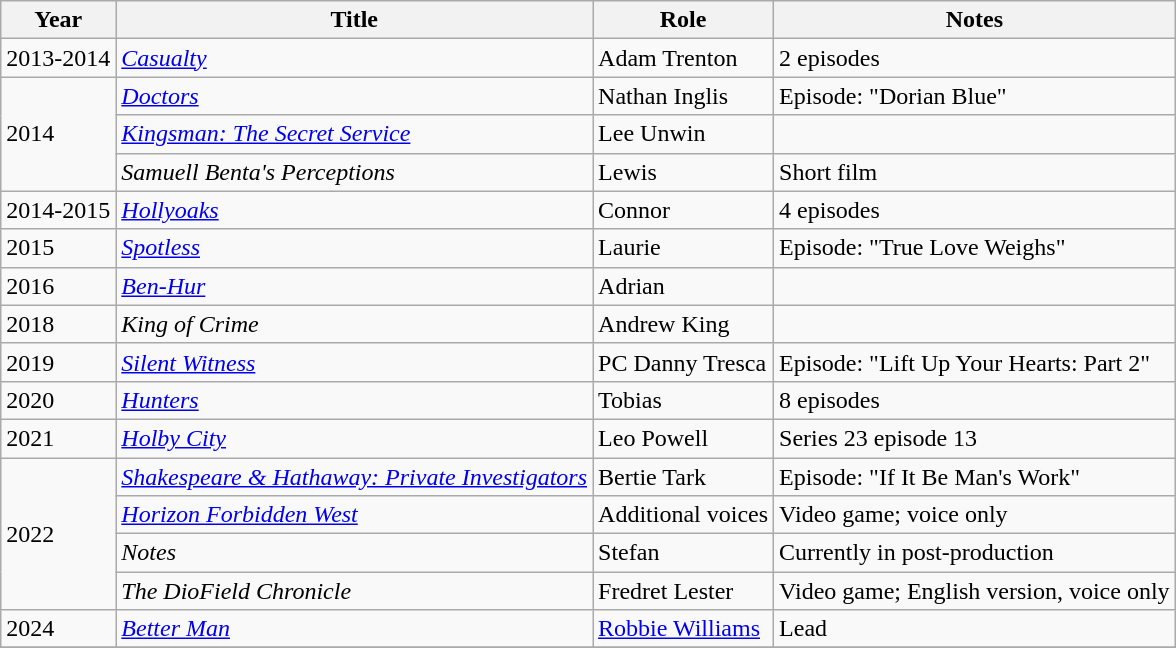<table class="wikitable">
<tr>
<th>Year</th>
<th>Title</th>
<th>Role</th>
<th>Notes</th>
</tr>
<tr>
<td>2013-2014</td>
<td><em><a href='#'>Casualty</a></em></td>
<td>Adam Trenton</td>
<td>2 episodes</td>
</tr>
<tr>
<td rowspan="3">2014</td>
<td><em><a href='#'>Doctors</a></em></td>
<td>Nathan Inglis</td>
<td>Episode: "Dorian Blue"</td>
</tr>
<tr>
<td><em><a href='#'>Kingsman: The Secret Service</a></em></td>
<td>Lee Unwin</td>
<td></td>
</tr>
<tr>
<td><em>Samuell Benta's Perceptions</em></td>
<td>Lewis</td>
<td>Short film</td>
</tr>
<tr>
<td>2014-2015</td>
<td><em><a href='#'>Hollyoaks</a></em></td>
<td>Connor</td>
<td>4 episodes</td>
</tr>
<tr>
<td>2015</td>
<td><em><a href='#'>Spotless</a></em></td>
<td>Laurie</td>
<td>Episode: "True Love Weighs"</td>
</tr>
<tr>
<td>2016</td>
<td><em><a href='#'>Ben-Hur</a></em></td>
<td>Adrian</td>
<td></td>
</tr>
<tr>
<td>2018</td>
<td><em>King of Crime</em></td>
<td>Andrew King</td>
<td></td>
</tr>
<tr>
<td>2019</td>
<td><em><a href='#'>Silent Witness</a></em></td>
<td>PC Danny Tresca</td>
<td>Episode: "Lift Up Your Hearts: Part 2"</td>
</tr>
<tr>
<td>2020</td>
<td><em><a href='#'>Hunters</a></em></td>
<td>Tobias</td>
<td>8 episodes</td>
</tr>
<tr>
<td>2021</td>
<td><em><a href='#'>Holby City</a></em></td>
<td>Leo Powell</td>
<td>Series 23 episode 13</td>
</tr>
<tr>
<td rowspan="4">2022</td>
<td><em><a href='#'>Shakespeare & Hathaway: Private Investigators</a></em></td>
<td>Bertie Tark</td>
<td>Episode: "If It Be Man's Work"</td>
</tr>
<tr>
<td><em><a href='#'>Horizon Forbidden West</a></em></td>
<td>Additional voices</td>
<td>Video game; voice only</td>
</tr>
<tr>
<td><em>Notes</em></td>
<td>Stefan</td>
<td>Currently in post-production</td>
</tr>
<tr>
<td><em>The DioField Chronicle</em></td>
<td>Fredret Lester</td>
<td>Video game; English version, voice only</td>
</tr>
<tr>
<td>2024</td>
<td><em><a href='#'>Better Man</a></em></td>
<td><a href='#'>Robbie Williams</a></td>
<td>Lead</td>
</tr>
<tr>
</tr>
</table>
